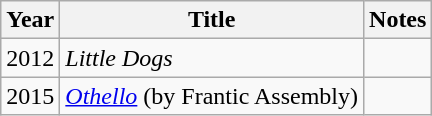<table class="wikitable">
<tr>
<th>Year</th>
<th>Title</th>
<th>Notes</th>
</tr>
<tr>
<td>2012</td>
<td><em>Little Dogs</em></td>
<td></td>
</tr>
<tr>
<td>2015</td>
<td><em><a href='#'>Othello</a></em> (by Frantic Assembly)</td>
<td></td>
</tr>
</table>
